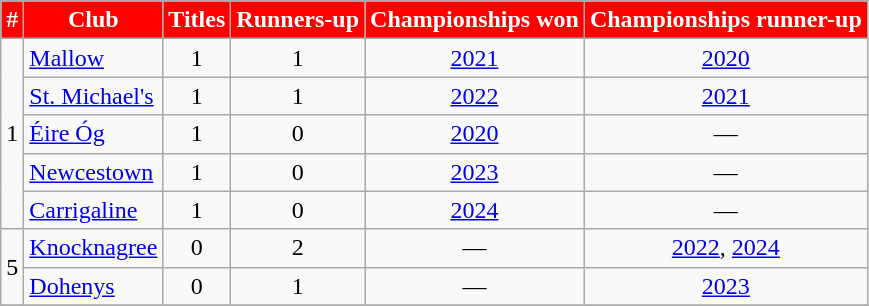<table class="wikitable sortable" style="text-align:center">
<tr>
<th style="background:red;color:white">#</th>
<th style="background:red;color:white">Club</th>
<th style="background:red;color:white">Titles</th>
<th style="background:red;color:white">Runners-up</th>
<th style="background:red;color:white">Championships won</th>
<th style="background:red;color:white">Championships runner-up</th>
</tr>
<tr>
<td rowspan="5">1</td>
<td style="text-align:left"> <a href='#'>Mallow</a></td>
<td>1</td>
<td>1</td>
<td><a href='#'>2021</a></td>
<td><a href='#'>2020</a></td>
</tr>
<tr>
<td style="text-align:left"> <a href='#'>St. Michael's</a></td>
<td>1</td>
<td>1</td>
<td><a href='#'>2022</a></td>
<td><a href='#'>2021</a></td>
</tr>
<tr>
<td style="text-align:left"> <a href='#'>Éire Óg</a></td>
<td>1</td>
<td>0</td>
<td><a href='#'>2020</a></td>
<td>—</td>
</tr>
<tr>
<td style="text-align:left"> <a href='#'>Newcestown</a></td>
<td>1</td>
<td>0</td>
<td><a href='#'>2023</a></td>
<td>—</td>
</tr>
<tr>
<td style="text-align:left"> <a href='#'>Carrigaline</a></td>
<td>1</td>
<td>0</td>
<td><a href='#'>2024</a></td>
<td>—</td>
</tr>
<tr>
<td rowspan="2">5</td>
<td style="text-align:left"> <a href='#'>Knocknagree</a></td>
<td>0</td>
<td>2</td>
<td>—</td>
<td><a href='#'>2022</a>, <a href='#'>2024</a></td>
</tr>
<tr>
<td style="text-align:left"> <a href='#'>Dohenys</a></td>
<td>0</td>
<td>1</td>
<td>—</td>
<td><a href='#'>2023</a></td>
</tr>
<tr>
</tr>
</table>
